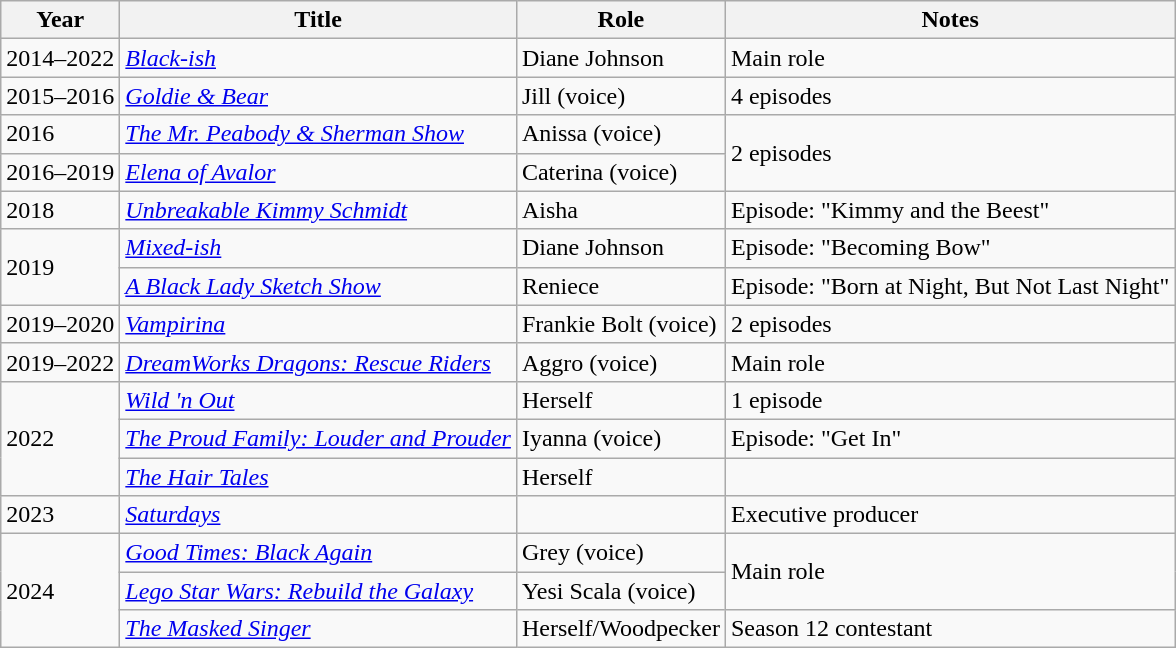<table class="wikitable sortable">
<tr>
<th>Year</th>
<th>Title</th>
<th>Role</th>
<th>Notes</th>
</tr>
<tr>
<td>2014–2022</td>
<td><em><a href='#'>Black-ish</a></em></td>
<td>Diane Johnson</td>
<td>Main role</td>
</tr>
<tr>
<td>2015–2016</td>
<td><em><a href='#'>Goldie & Bear</a></em></td>
<td>Jill (voice)</td>
<td>4 episodes</td>
</tr>
<tr>
<td>2016</td>
<td><em><a href='#'>The Mr. Peabody & Sherman Show</a></em></td>
<td>Anissa (voice)</td>
<td rowspan="2">2 episodes</td>
</tr>
<tr>
<td>2016–2019</td>
<td><em><a href='#'>Elena of Avalor</a></em></td>
<td>Caterina (voice)</td>
</tr>
<tr>
<td>2018</td>
<td><em><a href='#'>Unbreakable Kimmy Schmidt</a></em></td>
<td>Aisha</td>
<td>Episode: "Kimmy and the Beest"</td>
</tr>
<tr>
<td rowspan="2">2019</td>
<td><em><a href='#'>Mixed-ish</a></em></td>
<td>Diane Johnson</td>
<td>Episode: "Becoming Bow"</td>
</tr>
<tr>
<td><em><a href='#'>A Black Lady Sketch Show</a></em></td>
<td>Reniece</td>
<td>Episode: "Born at Night, But Not Last Night"</td>
</tr>
<tr>
<td>2019–2020</td>
<td><em><a href='#'>Vampirina</a></em></td>
<td>Frankie Bolt (voice)</td>
<td>2 episodes</td>
</tr>
<tr>
<td>2019–2022</td>
<td><em><a href='#'>DreamWorks Dragons: Rescue Riders</a></em></td>
<td>Aggro (voice)</td>
<td>Main role</td>
</tr>
<tr>
<td rowspan="3">2022</td>
<td><em><a href='#'>Wild 'n Out</a></em></td>
<td>Herself</td>
<td>1 episode</td>
</tr>
<tr>
<td><em><a href='#'>The Proud Family: Louder and Prouder</a></em></td>
<td>Iyanna (voice)</td>
<td>Episode: "Get In"</td>
</tr>
<tr>
<td><em><a href='#'>The Hair Tales</a></em></td>
<td>Herself</td>
<td></td>
</tr>
<tr>
<td>2023</td>
<td><em><a href='#'>Saturdays</a></em></td>
<td></td>
<td>Executive producer</td>
</tr>
<tr>
<td rowspan="3">2024</td>
<td><em><a href='#'>Good Times: Black Again</a></em></td>
<td>Grey (voice)</td>
<td rowspan="2">Main role</td>
</tr>
<tr>
<td><em><a href='#'>Lego Star Wars: Rebuild the Galaxy</a></em></td>
<td>Yesi Scala (voice)</td>
</tr>
<tr>
<td><em><a href='#'>The Masked Singer</a></em></td>
<td>Herself/Woodpecker</td>
<td>Season 12 contestant</td>
</tr>
</table>
